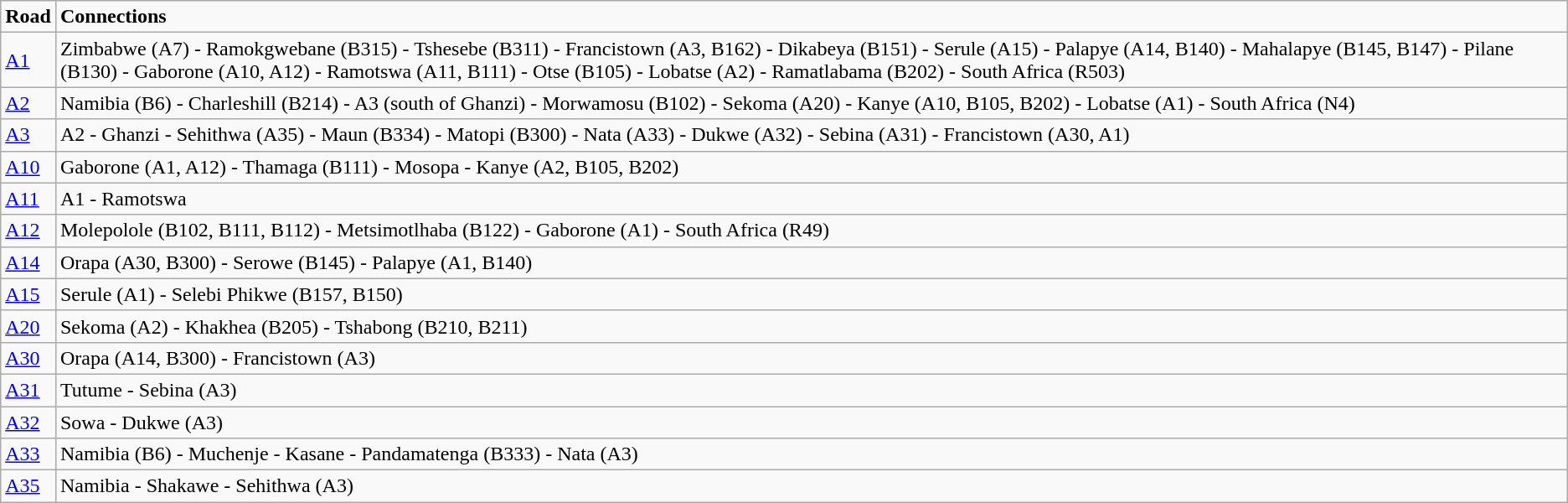<table class="wikitable mw-collapsible mw-collapsed">
<tr>
<td><strong>Road</strong></td>
<td><strong>Connections</strong></td>
</tr>
<tr>
<td><a href='#'>A1</a></td>
<td>Zimbabwe (A7) - Ramokgwebane (B315) - Tshesebe (B311) - Francistown (A3, B162) - Dikabeya (B151) - Serule (A15) - Palapye (A14, B140) - Mahalapye (B145, B147) - Pilane (B130) - Gaborone (A10, A12) - Ramotswa (A11, B111) - Otse (B105) - Lobatse (A2) - Ramatlabama (B202) - South Africa (R503)</td>
</tr>
<tr>
<td><a href='#'>A2</a></td>
<td>Namibia (B6) - Charleshill (B214) - A3 (south of Ghanzi) - Morwamosu (B102) - Sekoma (A20) - Kanye (A10, B105, B202) - Lobatse (A1) - South Africa (N4)</td>
</tr>
<tr>
<td><a href='#'>A3</a></td>
<td>A2 - Ghanzi - Sehithwa (A35) - Maun (B334) - Matopi (B300) - Nata (A33) - Dukwe (A32) - Sebina (A31) - Francistown (A30, A1)</td>
</tr>
<tr>
<td><a href='#'>A10</a></td>
<td>Gaborone (A1, A12) - Thamaga (B111) - Mosopa - Kanye (A2, B105, B202)</td>
</tr>
<tr>
<td><a href='#'>A11</a></td>
<td>A1 - Ramotswa</td>
</tr>
<tr>
<td><a href='#'>A12</a></td>
<td>Molepolole (B102, B111, B112) - Metsimotlhaba (B122) - Gaborone (A1) - South Africa (R49)</td>
</tr>
<tr>
<td><a href='#'>A14</a></td>
<td>Orapa (A30, B300) - Serowe (B145) - Palapye (A1, B140)</td>
</tr>
<tr>
<td><a href='#'>A15</a></td>
<td>Serule (A1) - Selebi Phikwe (B157, B150)</td>
</tr>
<tr>
<td><a href='#'>A20</a></td>
<td>Sekoma (A2) - Khakhea (B205) - Tshabong (B210, B211)</td>
</tr>
<tr>
<td><a href='#'>A30</a></td>
<td>Orapa (A14, B300) - Francistown (A3)</td>
</tr>
<tr>
<td><a href='#'>A31</a></td>
<td>Tutume - Sebina (A3)</td>
</tr>
<tr>
<td><a href='#'>A32</a></td>
<td>Sowa - Dukwe (A3)</td>
</tr>
<tr>
<td><a href='#'>A33</a></td>
<td>Namibia (B6) - Muchenje - Kasane - Pandamatenga (B333) - Nata (A3)</td>
</tr>
<tr>
<td><a href='#'>A35</a></td>
<td>Namibia - Shakawe - Sehithwa (A3)</td>
</tr>
</table>
